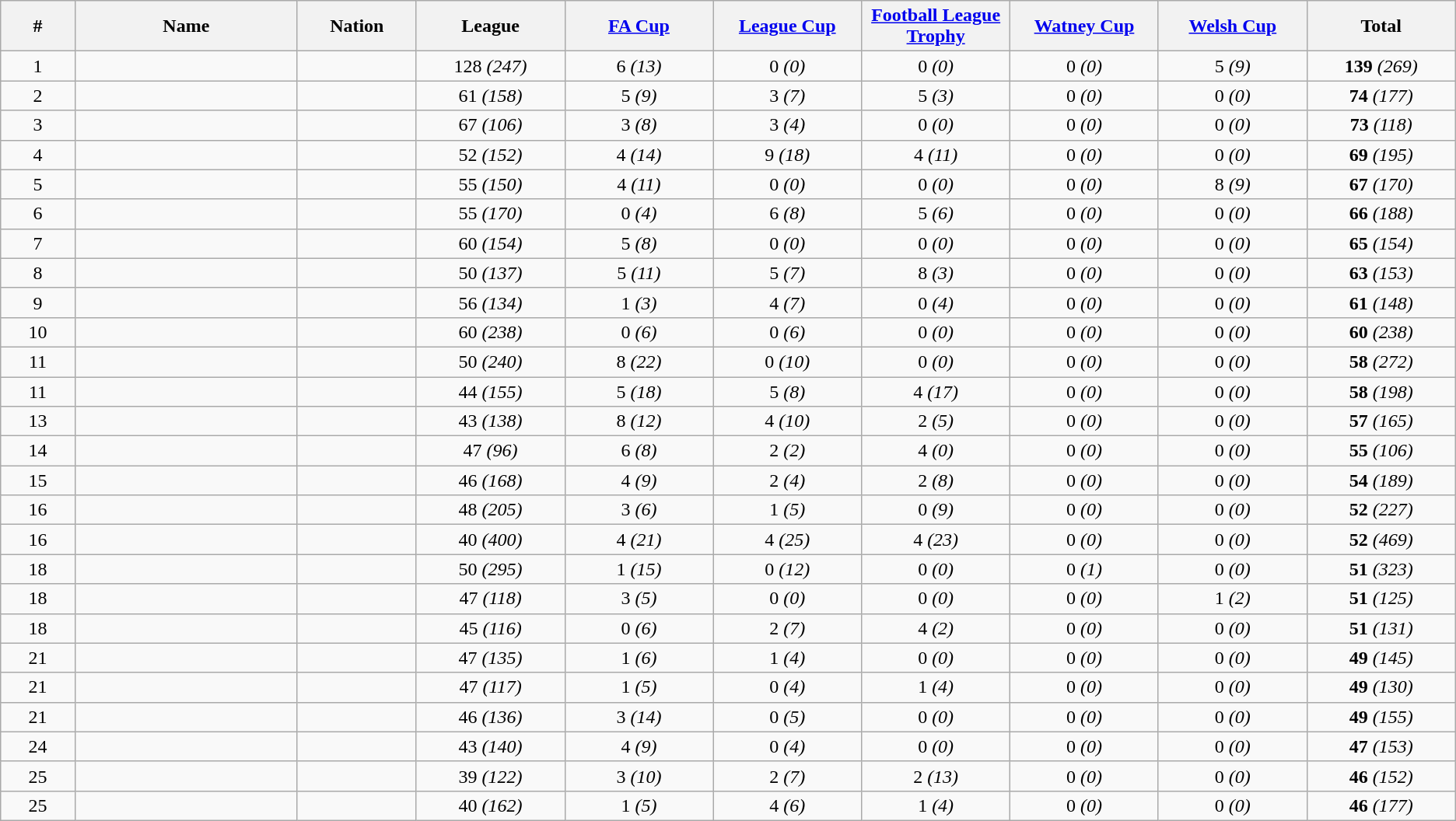<table class="wikitable sortable" style="text-align: center;">
<tr>
<th width=5%>#</th>
<th width=15%>Name</th>
<th width=8%>Nation</th>
<th width=10%>League</th>
<th width=10%><a href='#'>FA Cup</a></th>
<th width=10%><a href='#'>League Cup</a></th>
<th width=10%><a href='#'>Football League Trophy</a></th>
<th width=10%><a href='#'>Watney Cup</a></th>
<th width=10%><a href='#'>Welsh Cup</a></th>
<th width=10%>Total</th>
</tr>
<tr>
<td>1</td>
<td style="text-align:left;"></td>
<td></td>
<td>128 <em>(247)</em></td>
<td>6 <em>(13)</em></td>
<td>0 <em>(0)</em></td>
<td>0 <em>(0)</em></td>
<td>0 <em>(0)</em></td>
<td>5 <em>(9)</em></td>
<td><strong>139</strong> <em>(269)</em></td>
</tr>
<tr>
<td>2</td>
<td style="text-align:left;"></td>
<td></td>
<td>61 <em>(158)</em></td>
<td>5 <em>(9)</em></td>
<td>3 <em>(7)</em></td>
<td>5 <em>(3)</em></td>
<td>0 <em>(0)</em></td>
<td>0 <em>(0)</em></td>
<td><strong>74</strong> <em>(177)</em></td>
</tr>
<tr>
<td>3</td>
<td style="text-align:left;"></td>
<td></td>
<td>67 <em>(106)</em></td>
<td>3 <em>(8)</em></td>
<td>3 <em>(4)</em></td>
<td>0 <em>(0)</em></td>
<td>0 <em>(0)</em></td>
<td>0 <em>(0)</em></td>
<td><strong>73</strong> <em>(118)</em></td>
</tr>
<tr>
<td>4</td>
<td style="text-align:left;"></td>
<td></td>
<td>52 <em>(152)</em></td>
<td>4 <em>(14)</em></td>
<td>9 <em>(18)</em></td>
<td>4 <em>(11)</em></td>
<td>0 <em>(0)</em></td>
<td>0 <em>(0)</em></td>
<td><strong>69</strong> <em>(195)</em></td>
</tr>
<tr>
<td>5</td>
<td style="text-align:left;"></td>
<td></td>
<td>55 <em>(150)</em></td>
<td>4 <em>(11)</em></td>
<td>0 <em>(0)</em></td>
<td>0 <em>(0)</em></td>
<td>0 <em>(0)</em></td>
<td>8 <em>(9)</em></td>
<td><strong>67</strong> <em>(170)</em></td>
</tr>
<tr>
<td>6</td>
<td style="text-align:left;"></td>
<td></td>
<td>55 <em>(170)</em></td>
<td>0 <em>(4)</em></td>
<td>6 <em>(8)</em></td>
<td>5 <em>(6)</em></td>
<td>0 <em>(0)</em></td>
<td>0 <em>(0)</em></td>
<td><strong>66</strong> <em>(188)</em></td>
</tr>
<tr>
<td>7</td>
<td style="text-align:left;"></td>
<td></td>
<td>60 <em>(154)</em></td>
<td>5 <em>(8)</em></td>
<td>0 <em>(0)</em></td>
<td>0 <em>(0)</em></td>
<td>0 <em>(0)</em></td>
<td>0 <em>(0)</em></td>
<td><strong>65</strong> <em>(154)</em></td>
</tr>
<tr>
<td>8</td>
<td style="text-align:left;"></td>
<td></td>
<td>50 <em>(137)</em></td>
<td>5 <em>(11)</em></td>
<td>5 <em>(7)</em></td>
<td>8 <em>(3)</em></td>
<td>0 <em>(0)</em></td>
<td>0 <em>(0)</em></td>
<td><strong>63</strong> <em>(153)</em></td>
</tr>
<tr>
<td>9</td>
<td style="text-align:left;"></td>
<td></td>
<td>56 <em>(134)</em></td>
<td>1 <em>(3)</em></td>
<td>4 <em>(7)</em></td>
<td>0 <em>(4)</em></td>
<td>0 <em>(0)</em></td>
<td>0 <em>(0)</em></td>
<td><strong>61</strong> <em>(148)</em></td>
</tr>
<tr>
<td>10</td>
<td style="text-align:left;"></td>
<td></td>
<td>60 <em>(238)</em></td>
<td>0 <em>(6)</em></td>
<td>0 <em>(6)</em></td>
<td>0 <em>(0)</em></td>
<td>0 <em>(0)</em></td>
<td>0 <em>(0)</em></td>
<td><strong>60</strong> <em>(238)</em></td>
</tr>
<tr>
<td>11</td>
<td style="text-align:left;"></td>
<td></td>
<td>50 <em>(240)</em></td>
<td>8 <em>(22)</em></td>
<td>0 <em>(10)</em></td>
<td>0 <em>(0)</em></td>
<td>0 <em>(0)</em></td>
<td>0 <em>(0)</em></td>
<td><strong>58</strong> <em>(272)</em></td>
</tr>
<tr>
<td>11</td>
<td style="text-align:left;"></td>
<td></td>
<td>44 <em>(155)</em></td>
<td>5 <em>(18)</em></td>
<td>5 <em>(8)</em></td>
<td>4 <em>(17)</em></td>
<td>0 <em>(0)</em></td>
<td>0 <em>(0)</em></td>
<td><strong>58</strong> <em>(198)</em></td>
</tr>
<tr>
<td>13</td>
<td style="text-align:left;"></td>
<td></td>
<td>43 <em>(138)</em></td>
<td>8 <em>(12)</em></td>
<td>4 <em>(10)</em></td>
<td>2 <em>(5)</em></td>
<td>0 <em>(0)</em></td>
<td>0 <em>(0)</em></td>
<td><strong>57</strong> <em>(165)</em></td>
</tr>
<tr>
<td>14</td>
<td style="text-align:left;"></td>
<td></td>
<td>47 <em>(96)</em></td>
<td>6 <em>(8)</em></td>
<td>2 <em>(2)</em></td>
<td>4 <em>(0)</em></td>
<td>0 <em>(0)</em></td>
<td>0 <em>(0)</em></td>
<td><strong>55</strong> <em>(106)</em></td>
</tr>
<tr>
<td>15</td>
<td style="text-align:left;"></td>
<td></td>
<td>46 <em>(168)</em></td>
<td>4 <em>(9)</em></td>
<td>2 <em>(4)</em></td>
<td>2 <em>(8)</em></td>
<td>0 <em>(0)</em></td>
<td>0 <em>(0)</em></td>
<td><strong>54</strong> <em>(189)</em></td>
</tr>
<tr>
<td>16</td>
<td style="text-align:left;"></td>
<td></td>
<td>48 <em>(205)</em></td>
<td>3 <em>(6)</em></td>
<td>1 <em>(5)</em></td>
<td>0 <em>(9)</em></td>
<td>0 <em>(0)</em></td>
<td>0 <em>(0)</em></td>
<td><strong>52</strong> <em>(227)</em></td>
</tr>
<tr>
<td>16</td>
<td style="text-align:left;"></td>
<td></td>
<td>40 <em>(400)</em></td>
<td>4 <em>(21)</em></td>
<td>4 <em>(25)</em></td>
<td>4 <em>(23)</em></td>
<td>0 <em>(0)</em></td>
<td>0 <em>(0)</em></td>
<td><strong>52</strong> <em>(469)</em></td>
</tr>
<tr>
<td>18</td>
<td style="text-align:left;"></td>
<td></td>
<td>50 <em>(295)</em></td>
<td>1 <em>(15)</em></td>
<td>0 <em>(12)</em></td>
<td>0 <em>(0)</em></td>
<td>0 <em>(1)</em></td>
<td>0 <em>(0)</em></td>
<td><strong>51</strong> <em>(323)</em></td>
</tr>
<tr>
<td>18</td>
<td style="text-align:left;"></td>
<td></td>
<td>47 <em>(118)</em></td>
<td>3 <em>(5)</em></td>
<td>0 <em>(0)</em></td>
<td>0 <em>(0)</em></td>
<td>0 <em>(0)</em></td>
<td>1 <em>(2)</em></td>
<td><strong>51</strong> <em>(125)</em></td>
</tr>
<tr>
<td>18</td>
<td style="text-align:left;"></td>
<td></td>
<td>45 <em>(116)</em></td>
<td>0 <em>(6)</em></td>
<td>2 <em>(7)</em></td>
<td>4 <em>(2)</em></td>
<td>0 <em>(0)</em></td>
<td>0 <em>(0)</em></td>
<td><strong>51</strong> <em>(131)</em></td>
</tr>
<tr>
<td>21</td>
<td style="text-align:left;"></td>
<td></td>
<td>47 <em>(135)</em></td>
<td>1 <em>(6)</em></td>
<td>1 <em>(4)</em></td>
<td>0 <em>(0)</em></td>
<td>0 <em>(0)</em></td>
<td>0 <em>(0)</em></td>
<td><strong>49</strong> <em>(145)</em></td>
</tr>
<tr>
<td>21</td>
<td style="text-align:left"></td>
<td></td>
<td>47 <em>(117)</em></td>
<td>1 <em>(5)</em></td>
<td>0 <em>(4)</em></td>
<td>1 <em>(4)</em></td>
<td>0 <em>(0)</em></td>
<td>0 <em>(0)</em></td>
<td><strong>49</strong> <em>(130)</em></td>
</tr>
<tr>
<td>21</td>
<td style="text-align:left;"></td>
<td></td>
<td>46 <em>(136)</em></td>
<td>3 <em>(14)</em></td>
<td>0 <em>(5)</em></td>
<td>0 <em>(0)</em></td>
<td>0 <em>(0)</em></td>
<td>0 <em>(0)</em></td>
<td><strong>49</strong> <em>(155)</em></td>
</tr>
<tr>
<td>24</td>
<td style="text-align:left;"></td>
<td></td>
<td>43 <em>(140)</em></td>
<td>4 <em>(9)</em></td>
<td>0 <em>(4)</em></td>
<td>0 <em>(0)</em></td>
<td>0 <em>(0)</em></td>
<td>0 <em>(0)</em></td>
<td><strong>47</strong> <em>(153)</em></td>
</tr>
<tr>
<td>25</td>
<td style="text-align:left;"></td>
<td></td>
<td>39 <em>(122)</em></td>
<td>3 <em>(10)</em></td>
<td>2 <em>(7)</em></td>
<td>2 <em>(13)</em></td>
<td>0 <em>(0)</em></td>
<td>0 <em>(0)</em></td>
<td><strong>46</strong> <em>(152)</em></td>
</tr>
<tr>
<td>25</td>
<td style="text-align:left;"></td>
<td></td>
<td>40 <em>(162)</em></td>
<td>1 <em>(5)</em></td>
<td>4 <em>(6)</em></td>
<td>1 <em>(4)</em></td>
<td>0 <em>(0)</em></td>
<td>0 <em>(0)</em></td>
<td><strong>46</strong> <em>(177)</em></td>
</tr>
</table>
